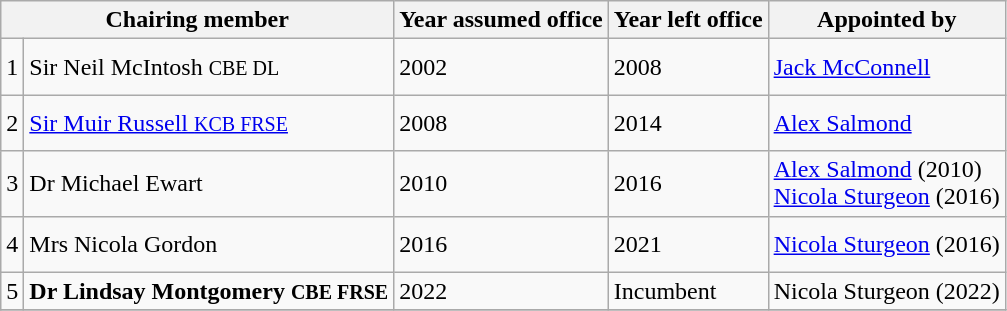<table class="wikitable sortable" |+ Chairing members of the board>
<tr>
<th colspan="2">Chairing member</th>
<th>Year assumed office</th>
<th>Year left office</th>
<th>Appointed by</th>
</tr>
<tr>
<td style="height:30px;" data-sort-value="McIntosh, Neil">1</td>
<td>Sir Neil McIntosh <small>CBE DL</small></td>
<td>2002</td>
<td>2008</td>
<td><a href='#'>Jack McConnell</a></td>
</tr>
<tr>
<td style="height:30px;" data-sort-value="Russell, Muir">2</td>
<td><a href='#'>Sir Muir Russell <small>KCB FRSE</small></a></td>
<td>2008</td>
<td>2014</td>
<td><a href='#'>Alex Salmond</a></td>
</tr>
<tr>
<td style="height:30px;" data-sort-value="Ewert, Michael">3</td>
<td>Dr Michael Ewart</td>
<td>2010</td>
<td>2016</td>
<td><a href='#'>Alex Salmond</a> (2010)<br><a href='#'>Nicola Sturgeon</a> (2016)</td>
</tr>
<tr>
<td style="height:30px;" data-sort-value="Gordon, Nicola">4</td>
<td>Mrs Nicola Gordon</td>
<td>2016</td>
<td>2021</td>
<td><a href='#'>Nicola Sturgeon</a> (2016)</td>
</tr>
<tr>
<td>5</td>
<td><strong>Dr Lindsay Montgomery <small>CBE FRSE</small></strong></td>
<td>2022</td>
<td>Incumbent</td>
<td>Nicola Sturgeon (2022)</td>
</tr>
<tr>
</tr>
</table>
